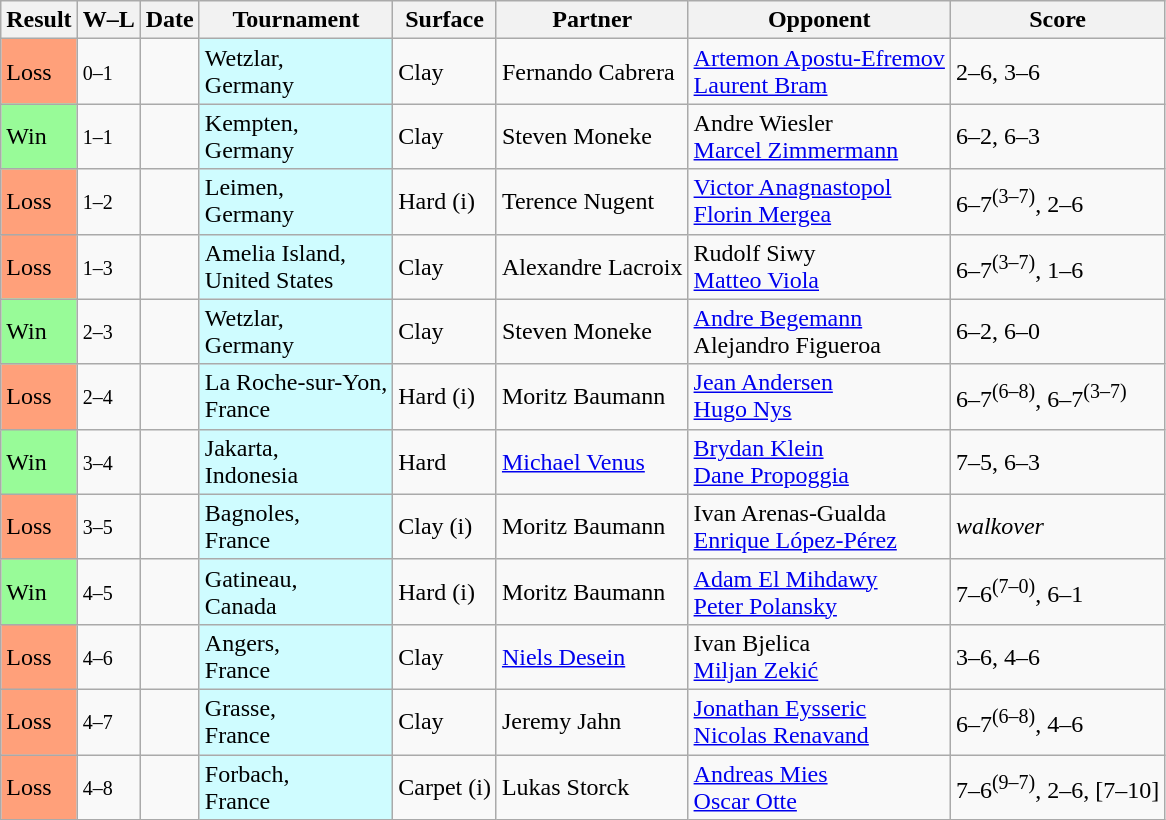<table class="nowrap sortable wikitable nowrap">
<tr>
<th>Result</th>
<th class="unsortable">W–L</th>
<th>Date</th>
<th>Tournament</th>
<th>Surface</th>
<th>Partner</th>
<th>Opponent</th>
<th class="unsortable">Score</th>
</tr>
<tr>
<td style="background:#ffa07a;">Loss</td>
<td><small>0–1</small></td>
<td></td>
<td bgcolor=cffcff>Wetzlar,<br> Germany</td>
<td>Clay</td>
<td> Fernando Cabrera</td>
<td> <a href='#'>Artemon Apostu-Efremov</a><br> <a href='#'>Laurent Bram</a></td>
<td>2–6, 3–6</td>
</tr>
<tr>
<td style="background:#98fb98;">Win</td>
<td><small>1–1</small></td>
<td></td>
<td bgcolor=cffcff>Kempten,<br> Germany</td>
<td>Clay</td>
<td> Steven Moneke</td>
<td> Andre Wiesler<br> <a href='#'>Marcel Zimmermann</a></td>
<td>6–2, 6–3</td>
</tr>
<tr>
<td style="background:#ffa07a;">Loss</td>
<td><small>1–2</small></td>
<td></td>
<td bgcolor=cffcff>Leimen,<br> Germany</td>
<td>Hard (i)</td>
<td> Terence Nugent</td>
<td> <a href='#'>Victor Anagnastopol</a><br> <a href='#'>Florin Mergea</a></td>
<td>6–7<sup>(3–7)</sup>, 2–6</td>
</tr>
<tr>
<td style="background:#ffa07a;">Loss</td>
<td><small>1–3</small></td>
<td></td>
<td bgcolor=cffcff>Amelia Island,<br> United States</td>
<td>Clay</td>
<td> Alexandre Lacroix</td>
<td> Rudolf Siwy<br> <a href='#'>Matteo Viola</a></td>
<td>6–7<sup>(3–7)</sup>, 1–6</td>
</tr>
<tr>
<td style="background:#98fb98;">Win</td>
<td><small>2–3</small></td>
<td></td>
<td bgcolor=cffcff>Wetzlar, <br> Germany</td>
<td>Clay</td>
<td> Steven Moneke</td>
<td> <a href='#'>Andre Begemann</a><br> Alejandro Figueroa</td>
<td>6–2, 6–0</td>
</tr>
<tr>
<td style="background:#ffa07a;">Loss</td>
<td><small>2–4</small></td>
<td></td>
<td bgcolor=cffcff>La Roche-sur-Yon,<br> France</td>
<td>Hard (i)</td>
<td> Moritz Baumann</td>
<td> <a href='#'>Jean Andersen</a><br> <a href='#'>Hugo Nys</a></td>
<td>6–7<sup>(6–8)</sup>, 6–7<sup>(3–7)</sup></td>
</tr>
<tr>
<td style="background:#98fb98;">Win</td>
<td><small>3–4</small></td>
<td></td>
<td bgcolor=cffcff>Jakarta,<br> Indonesia</td>
<td>Hard</td>
<td> <a href='#'>Michael Venus</a></td>
<td> <a href='#'>Brydan Klein</a><br> <a href='#'>Dane Propoggia</a></td>
<td>7–5, 6–3</td>
</tr>
<tr>
<td style="background:#ffa07a;">Loss</td>
<td><small>3–5</small></td>
<td></td>
<td bgcolor=cffcff>Bagnoles,<br> France</td>
<td>Clay (i)</td>
<td> Moritz Baumann</td>
<td> Ivan Arenas-Gualda<br> <a href='#'>Enrique López-Pérez</a></td>
<td><em>walkover</em></td>
</tr>
<tr>
<td style="background:#98fb98;">Win</td>
<td><small>4–5</small></td>
<td></td>
<td bgcolor=cffcff>Gatineau,<br> Canada</td>
<td>Hard (i)</td>
<td> Moritz Baumann</td>
<td> <a href='#'>Adam El Mihdawy</a><br> <a href='#'>Peter Polansky</a></td>
<td>7–6<sup>(7–0)</sup>, 6–1</td>
</tr>
<tr>
<td style="background:#ffa07a;">Loss</td>
<td><small>4–6</small></td>
<td></td>
<td bgcolor=cffcff>Angers,<br> France</td>
<td>Clay</td>
<td> <a href='#'>Niels Desein</a></td>
<td> Ivan Bjelica<br> <a href='#'>Miljan Zekić</a></td>
<td>3–6, 4–6</td>
</tr>
<tr>
<td style="background:#ffa07a;">Loss</td>
<td><small>4–7</small></td>
<td></td>
<td bgcolor=cffcff>Grasse,<br> France</td>
<td>Clay</td>
<td> Jeremy Jahn</td>
<td> <a href='#'>Jonathan Eysseric</a><br> <a href='#'>Nicolas Renavand</a></td>
<td>6–7<sup>(6–8)</sup>, 4–6</td>
</tr>
<tr>
<td style="background:#ffa07a;">Loss</td>
<td><small>4–8</small></td>
<td></td>
<td bgcolor=cffcff>Forbach,<br> France</td>
<td>Carpet (i)</td>
<td> Lukas Storck</td>
<td> <a href='#'>Andreas Mies</a><br> <a href='#'>Oscar Otte</a></td>
<td>7–6<sup>(9–7)</sup>, 2–6, [7–10]</td>
</tr>
</table>
